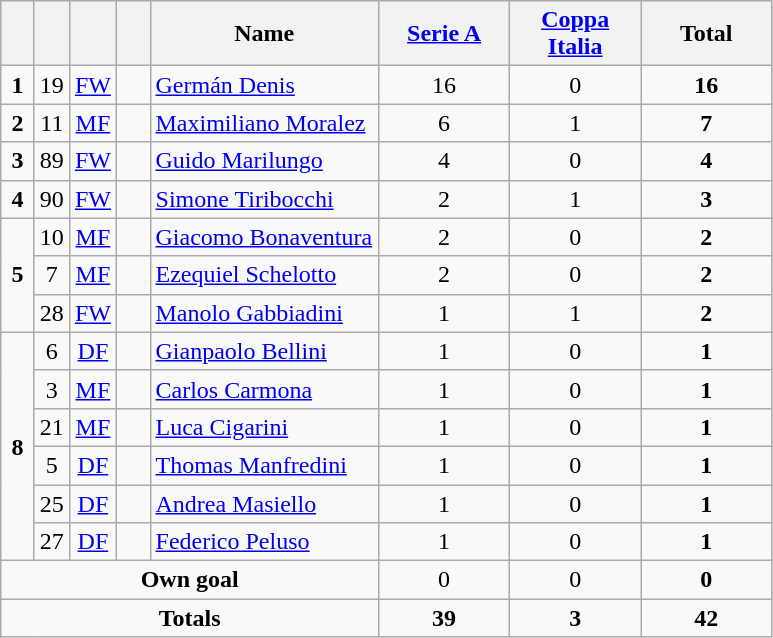<table class="wikitable" style="text-align:center">
<tr>
<th width=15></th>
<th width=15></th>
<th width=15></th>
<th width=15></th>
<th width=145>Name</th>
<th width=80><strong><a href='#'>Serie A</a></strong></th>
<th width=80><strong><a href='#'>Coppa Italia</a></strong></th>
<th width=80>Total</th>
</tr>
<tr>
<td><strong>1</strong></td>
<td>19</td>
<td><a href='#'>FW</a></td>
<td></td>
<td align=left><a href='#'>Germán Denis</a></td>
<td>16</td>
<td>0</td>
<td><strong>16</strong></td>
</tr>
<tr>
<td><strong>2</strong></td>
<td>11</td>
<td><a href='#'>MF</a></td>
<td></td>
<td align=left><a href='#'>Maximiliano Moralez</a></td>
<td>6</td>
<td>1</td>
<td><strong>7</strong></td>
</tr>
<tr>
<td><strong>3</strong></td>
<td>89</td>
<td><a href='#'>FW</a></td>
<td></td>
<td align=left><a href='#'>Guido Marilungo</a></td>
<td>4</td>
<td>0</td>
<td><strong>4</strong></td>
</tr>
<tr>
<td><strong>4</strong></td>
<td>90</td>
<td><a href='#'>FW</a></td>
<td></td>
<td align=left><a href='#'>Simone Tiribocchi</a></td>
<td>2</td>
<td>1</td>
<td><strong>3</strong></td>
</tr>
<tr>
<td rowspan=3><strong>5</strong></td>
<td>10</td>
<td><a href='#'>MF</a></td>
<td></td>
<td align=left><a href='#'>Giacomo Bonaventura</a></td>
<td>2</td>
<td>0</td>
<td><strong>2</strong></td>
</tr>
<tr>
<td>7</td>
<td><a href='#'>MF</a></td>
<td></td>
<td align=left><a href='#'>Ezequiel Schelotto</a></td>
<td>2</td>
<td>0</td>
<td><strong>2</strong></td>
</tr>
<tr>
<td>28</td>
<td><a href='#'>FW</a></td>
<td></td>
<td align=left><a href='#'>Manolo Gabbiadini</a></td>
<td>1</td>
<td>1</td>
<td><strong>2</strong></td>
</tr>
<tr>
<td rowspan=6><strong>8</strong></td>
<td>6</td>
<td><a href='#'>DF</a></td>
<td></td>
<td align=left><a href='#'>Gianpaolo Bellini</a></td>
<td>1</td>
<td>0</td>
<td><strong>1</strong></td>
</tr>
<tr>
<td>3</td>
<td><a href='#'>MF</a></td>
<td></td>
<td align=left><a href='#'>Carlos Carmona</a></td>
<td>1</td>
<td>0</td>
<td><strong>1</strong></td>
</tr>
<tr>
<td>21</td>
<td><a href='#'>MF</a></td>
<td></td>
<td align=left><a href='#'>Luca Cigarini</a></td>
<td>1</td>
<td>0</td>
<td><strong>1</strong></td>
</tr>
<tr>
<td>5</td>
<td><a href='#'>DF</a></td>
<td></td>
<td align=left><a href='#'>Thomas Manfredini</a></td>
<td>1</td>
<td>0</td>
<td><strong>1</strong></td>
</tr>
<tr>
<td>25</td>
<td><a href='#'>DF</a></td>
<td></td>
<td align=left><a href='#'>Andrea Masiello</a></td>
<td>1</td>
<td>0</td>
<td><strong>1</strong></td>
</tr>
<tr>
<td>27</td>
<td><a href='#'>DF</a></td>
<td></td>
<td align=left><a href='#'>Federico Peluso</a></td>
<td>1</td>
<td>0</td>
<td><strong>1</strong></td>
</tr>
<tr>
<td colspan=5><strong>Own goal</strong></td>
<td>0</td>
<td>0</td>
<td><strong>0</strong></td>
</tr>
<tr>
<td colspan=5><strong>Totals</strong></td>
<td><strong>39</strong></td>
<td><strong>3</strong></td>
<td><strong>42</strong></td>
</tr>
</table>
